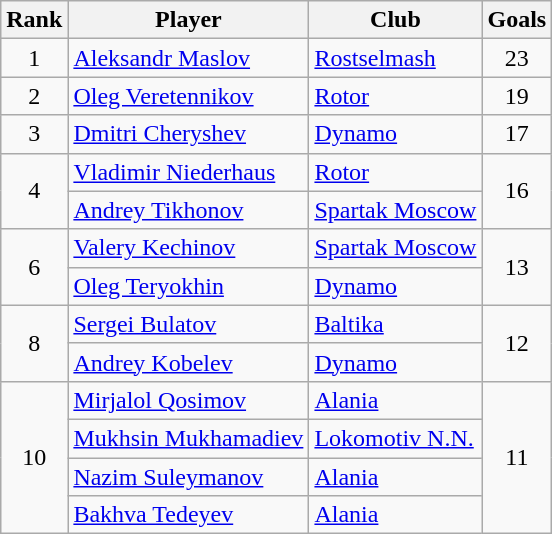<table class="wikitable" style="text-align: center;">
<tr>
<th>Rank</th>
<th>Player</th>
<th>Club</th>
<th>Goals</th>
</tr>
<tr>
<td>1</td>
<td style="text-align: left;"> <a href='#'>Aleksandr Maslov</a></td>
<td style="text-align: left;"><a href='#'>Rostselmash</a></td>
<td>23</td>
</tr>
<tr>
<td>2</td>
<td style="text-align: left;"> <a href='#'>Oleg Veretennikov</a></td>
<td style="text-align: left;"><a href='#'>Rotor</a></td>
<td>19</td>
</tr>
<tr>
<td>3</td>
<td style="text-align: left;"> <a href='#'>Dmitri Cheryshev</a></td>
<td style="text-align: left;"><a href='#'>Dynamo</a></td>
<td>17</td>
</tr>
<tr>
<td rowspan="2">4</td>
<td style="text-align: left;"> <a href='#'>Vladimir Niederhaus</a></td>
<td style="text-align: left;"><a href='#'>Rotor</a></td>
<td rowspan="2">16</td>
</tr>
<tr>
<td style="text-align: left;"> <a href='#'>Andrey Tikhonov</a></td>
<td style="text-align: left;"><a href='#'>Spartak Moscow</a></td>
</tr>
<tr>
<td rowspan="2">6</td>
<td style="text-align: left;"> <a href='#'>Valery Kechinov</a></td>
<td style="text-align: left;"><a href='#'>Spartak Moscow</a></td>
<td rowspan="2">13</td>
</tr>
<tr>
<td style="text-align: left;"> <a href='#'>Oleg Teryokhin</a></td>
<td style="text-align: left;"><a href='#'>Dynamo</a></td>
</tr>
<tr>
<td rowspan="2">8</td>
<td style="text-align: left;"> <a href='#'>Sergei Bulatov</a></td>
<td style="text-align: left;"><a href='#'>Baltika</a></td>
<td rowspan="2">12</td>
</tr>
<tr>
<td style="text-align: left;"> <a href='#'>Andrey Kobelev</a></td>
<td style="text-align: left;"><a href='#'>Dynamo</a></td>
</tr>
<tr>
<td rowspan="4">10</td>
<td style="text-align: left;"> <a href='#'>Mirjalol Qosimov</a></td>
<td style="text-align: left;"><a href='#'>Alania</a></td>
<td rowspan="4">11</td>
</tr>
<tr>
<td style="text-align: left;"> <a href='#'>Mukhsin Mukhamadiev</a></td>
<td style="text-align: left;"><a href='#'>Lokomotiv N.N.</a></td>
</tr>
<tr>
<td style="text-align: left;"> <a href='#'>Nazim Suleymanov</a></td>
<td style="text-align: left;"><a href='#'>Alania</a></td>
</tr>
<tr>
<td style="text-align: left;"> <a href='#'>Bakhva Tedeyev</a></td>
<td style="text-align: left;"><a href='#'>Alania</a></td>
</tr>
</table>
